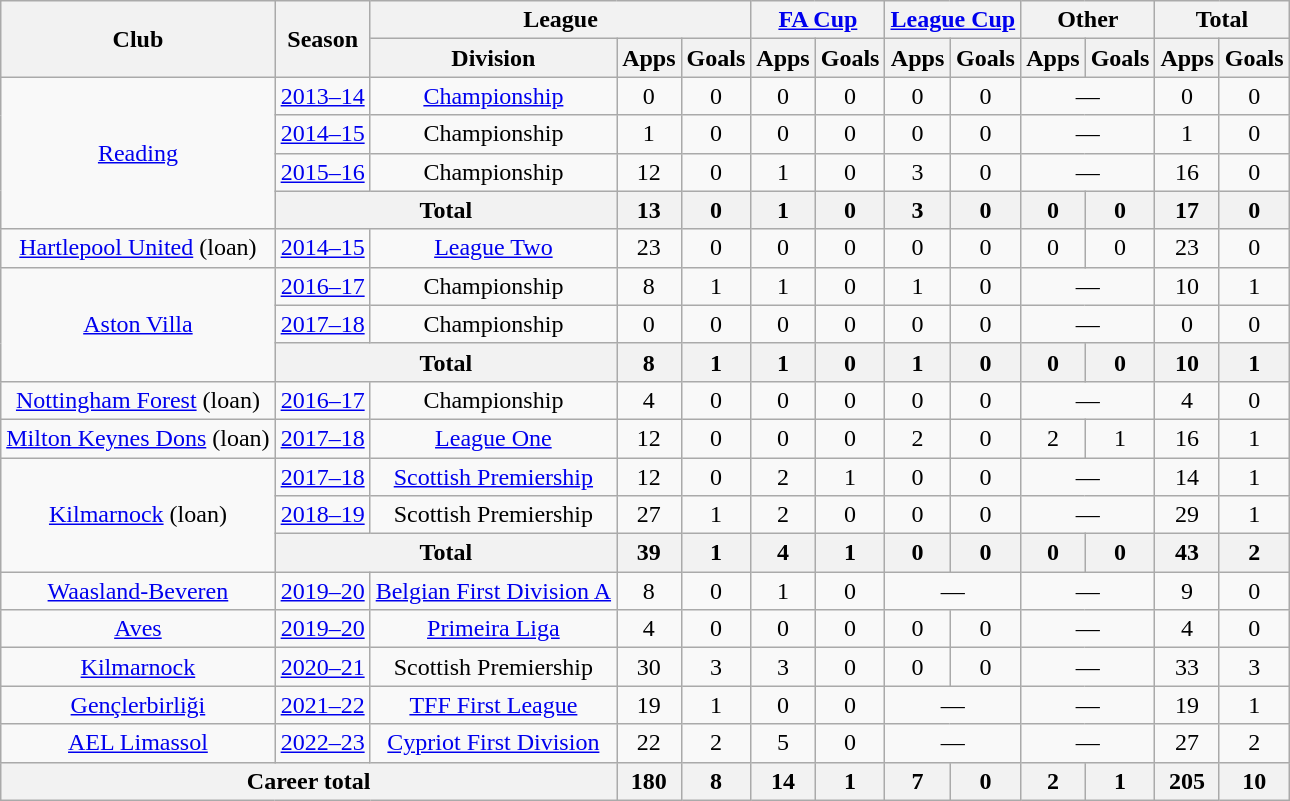<table class=wikitable style="text-align: center">
<tr>
<th rowspan=2>Club</th>
<th rowspan=2>Season</th>
<th colspan=3>League</th>
<th colspan=2><a href='#'>FA Cup</a></th>
<th colspan=2><a href='#'>League Cup</a></th>
<th colspan=2>Other</th>
<th colspan=2>Total</th>
</tr>
<tr>
<th>Division</th>
<th>Apps</th>
<th>Goals</th>
<th>Apps</th>
<th>Goals</th>
<th>Apps</th>
<th>Goals</th>
<th>Apps</th>
<th>Goals</th>
<th>Apps</th>
<th>Goals</th>
</tr>
<tr>
<td rowspan=4><a href='#'>Reading</a></td>
<td><a href='#'>2013–14</a></td>
<td><a href='#'>Championship</a></td>
<td>0</td>
<td>0</td>
<td>0</td>
<td>0</td>
<td>0</td>
<td>0</td>
<td colspan=2>—</td>
<td>0</td>
<td>0</td>
</tr>
<tr>
<td><a href='#'>2014–15</a></td>
<td>Championship</td>
<td>1</td>
<td>0</td>
<td>0</td>
<td>0</td>
<td>0</td>
<td>0</td>
<td colspan=2>—</td>
<td>1</td>
<td>0</td>
</tr>
<tr>
<td><a href='#'>2015–16</a></td>
<td>Championship</td>
<td>12</td>
<td>0</td>
<td>1</td>
<td>0</td>
<td>3</td>
<td>0</td>
<td colspan=2>—</td>
<td>16</td>
<td>0</td>
</tr>
<tr>
<th colspan=2>Total</th>
<th>13</th>
<th>0</th>
<th>1</th>
<th>0</th>
<th>3</th>
<th>0</th>
<th>0</th>
<th>0</th>
<th>17</th>
<th>0</th>
</tr>
<tr>
<td><a href='#'>Hartlepool United</a> (loan)</td>
<td><a href='#'>2014–15</a></td>
<td><a href='#'>League Two</a></td>
<td>23</td>
<td>0</td>
<td>0</td>
<td>0</td>
<td>0</td>
<td>0</td>
<td>0</td>
<td>0</td>
<td>23</td>
<td>0</td>
</tr>
<tr>
<td rowspan=3><a href='#'>Aston Villa</a></td>
<td><a href='#'>2016–17</a></td>
<td>Championship</td>
<td>8</td>
<td>1</td>
<td>1</td>
<td>0</td>
<td>1</td>
<td>0</td>
<td colspan=2>—</td>
<td>10</td>
<td>1</td>
</tr>
<tr>
<td><a href='#'>2017–18</a></td>
<td>Championship</td>
<td>0</td>
<td>0</td>
<td>0</td>
<td>0</td>
<td>0</td>
<td>0</td>
<td colspan=2>—</td>
<td>0</td>
<td>0</td>
</tr>
<tr>
<th colspan=2>Total</th>
<th>8</th>
<th>1</th>
<th>1</th>
<th>0</th>
<th>1</th>
<th>0</th>
<th>0</th>
<th>0</th>
<th>10</th>
<th>1</th>
</tr>
<tr>
<td><a href='#'>Nottingham Forest</a> (loan)</td>
<td><a href='#'>2016–17</a></td>
<td>Championship</td>
<td>4</td>
<td>0</td>
<td>0</td>
<td>0</td>
<td>0</td>
<td>0</td>
<td colspan=2>—</td>
<td>4</td>
<td>0</td>
</tr>
<tr>
<td><a href='#'>Milton Keynes Dons</a> (loan)</td>
<td><a href='#'>2017–18</a></td>
<td><a href='#'>League One</a></td>
<td>12</td>
<td>0</td>
<td>0</td>
<td>0</td>
<td>2</td>
<td>0</td>
<td>2</td>
<td>1</td>
<td>16</td>
<td>1</td>
</tr>
<tr>
<td rowspan=3><a href='#'>Kilmarnock</a> (loan)</td>
<td><a href='#'>2017–18</a></td>
<td><a href='#'>Scottish Premiership</a></td>
<td>12</td>
<td>0</td>
<td>2</td>
<td>1</td>
<td>0</td>
<td>0</td>
<td colspan=2>—</td>
<td>14</td>
<td>1</td>
</tr>
<tr>
<td><a href='#'>2018–19</a></td>
<td>Scottish Premiership</td>
<td>27</td>
<td>1</td>
<td>2</td>
<td>0</td>
<td>0</td>
<td>0</td>
<td colspan=2>—</td>
<td>29</td>
<td>1</td>
</tr>
<tr>
<th colspan=2>Total</th>
<th>39</th>
<th>1</th>
<th>4</th>
<th>1</th>
<th>0</th>
<th>0</th>
<th>0</th>
<th>0</th>
<th>43</th>
<th>2</th>
</tr>
<tr>
<td><a href='#'>Waasland-Beveren</a></td>
<td><a href='#'>2019–20</a></td>
<td><a href='#'>Belgian First Division A</a></td>
<td>8</td>
<td>0</td>
<td>1</td>
<td>0</td>
<td colspan=2>—</td>
<td colspan=2>—</td>
<td>9</td>
<td>0</td>
</tr>
<tr>
<td><a href='#'>Aves</a></td>
<td><a href='#'>2019–20</a></td>
<td><a href='#'>Primeira Liga</a></td>
<td>4</td>
<td>0</td>
<td>0</td>
<td>0</td>
<td>0</td>
<td>0</td>
<td colspan=2>—</td>
<td>4</td>
<td>0</td>
</tr>
<tr>
<td><a href='#'>Kilmarnock</a></td>
<td><a href='#'>2020–21</a></td>
<td>Scottish Premiership</td>
<td>30</td>
<td>3</td>
<td>3</td>
<td>0</td>
<td>0</td>
<td>0</td>
<td colspan=2>—</td>
<td>33</td>
<td>3</td>
</tr>
<tr>
<td><a href='#'>Gençlerbirliği</a></td>
<td><a href='#'>2021–22</a></td>
<td><a href='#'>TFF First League</a></td>
<td>19</td>
<td>1</td>
<td>0</td>
<td>0</td>
<td colspan=2>—</td>
<td colspan="2">—</td>
<td>19</td>
<td>1</td>
</tr>
<tr>
<td><a href='#'>AEL Limassol</a></td>
<td><a href='#'>2022–23</a></td>
<td><a href='#'>Cypriot First Division</a></td>
<td>22</td>
<td>2</td>
<td>5</td>
<td>0</td>
<td colspan="2">—</td>
<td colspan="2">—</td>
<td>27</td>
<td>2</td>
</tr>
<tr>
<th colspan="3">Career total</th>
<th>180</th>
<th>8</th>
<th>14</th>
<th>1</th>
<th>7</th>
<th>0</th>
<th>2</th>
<th>1</th>
<th>205</th>
<th>10</th>
</tr>
</table>
